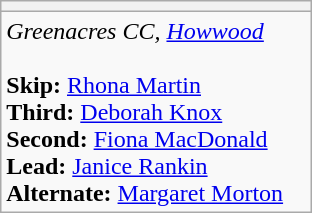<table class="wikitable">
<tr>
<th bgcolor="#efefef" width="200"></th>
</tr>
<tr>
<td><em>Greenacres CC, <a href='#'>Howwood</a></em><br><br><strong>Skip:</strong> <a href='#'>Rhona Martin</a> <br>
<strong>Third:</strong> <a href='#'>Deborah Knox</a> <br>
<strong>Second:</strong> <a href='#'>Fiona MacDonald</a> <br>
<strong>Lead:</strong> <a href='#'>Janice Rankin</a> <br>
<strong>Alternate:</strong> <a href='#'>Margaret Morton</a></td>
</tr>
</table>
